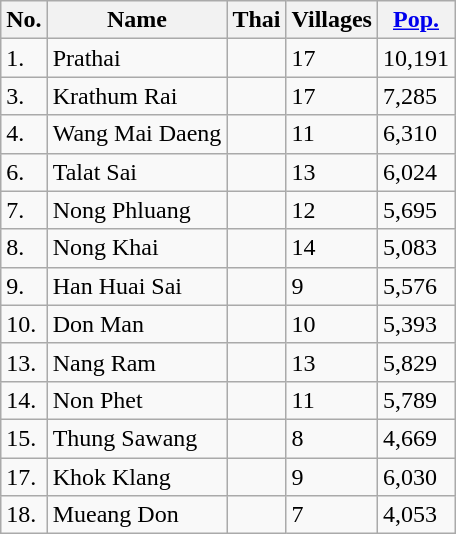<table class="wikitable sortable">
<tr>
<th>No.</th>
<th>Name</th>
<th>Thai</th>
<th>Villages</th>
<th><a href='#'>Pop.</a></th>
</tr>
<tr>
<td>1.</td>
<td>Prathai</td>
<td></td>
<td>17</td>
<td>10,191</td>
</tr>
<tr>
<td>3.</td>
<td>Krathum Rai</td>
<td></td>
<td>17</td>
<td>7,285</td>
</tr>
<tr>
<td>4.</td>
<td>Wang Mai Daeng</td>
<td></td>
<td>11</td>
<td>6,310</td>
</tr>
<tr>
<td>6.</td>
<td>Talat Sai</td>
<td></td>
<td>13</td>
<td>6,024</td>
</tr>
<tr>
<td>7.</td>
<td>Nong Phluang</td>
<td></td>
<td>12</td>
<td>5,695</td>
</tr>
<tr>
<td>8.</td>
<td>Nong Khai</td>
<td></td>
<td>14</td>
<td>5,083</td>
</tr>
<tr>
<td>9.</td>
<td>Han Huai Sai</td>
<td></td>
<td>9</td>
<td>5,576</td>
</tr>
<tr>
<td>10.</td>
<td>Don Man</td>
<td></td>
<td>10</td>
<td>5,393</td>
</tr>
<tr>
<td>13.</td>
<td>Nang Ram</td>
<td></td>
<td>13</td>
<td>5,829</td>
</tr>
<tr>
<td>14.</td>
<td>Non Phet</td>
<td></td>
<td>11</td>
<td>5,789</td>
</tr>
<tr>
<td>15.</td>
<td>Thung Sawang</td>
<td></td>
<td>8</td>
<td>4,669</td>
</tr>
<tr>
<td>17.</td>
<td>Khok Klang</td>
<td></td>
<td>9</td>
<td>6,030</td>
</tr>
<tr>
<td>18.</td>
<td>Mueang Don</td>
<td></td>
<td>7</td>
<td>4,053</td>
</tr>
</table>
